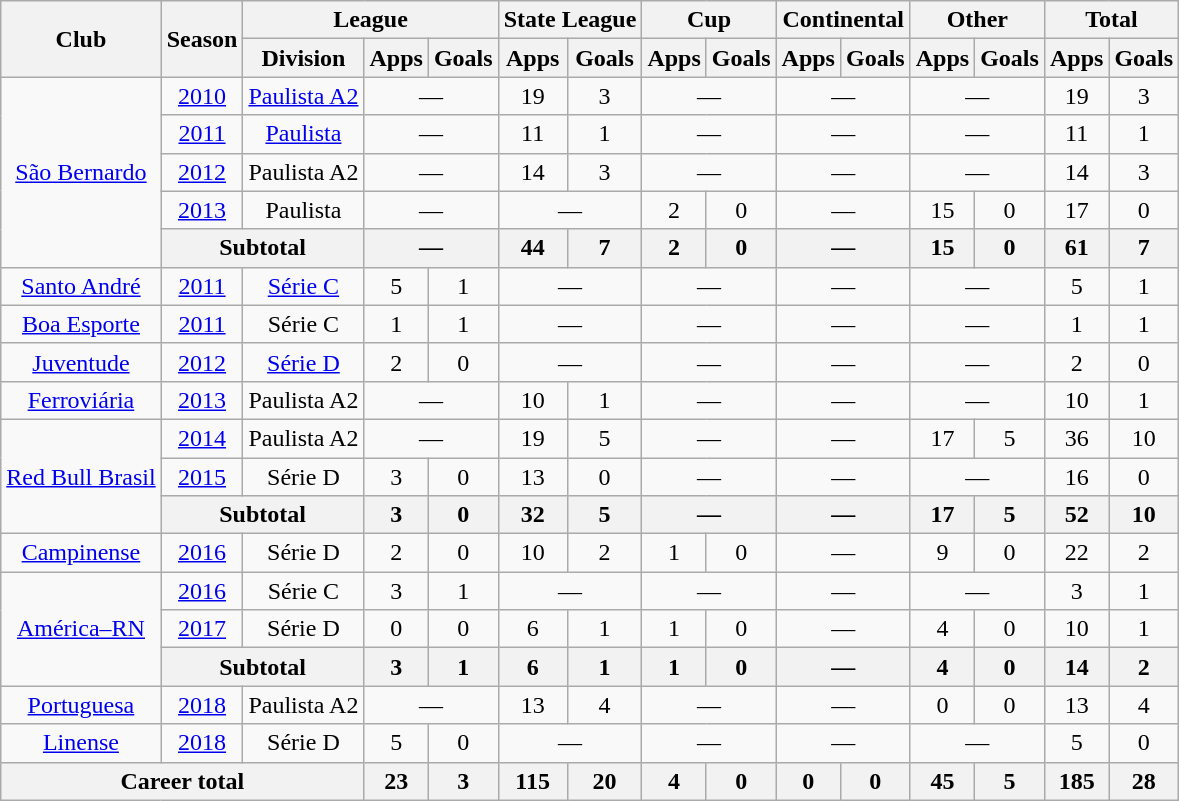<table class="wikitable" style="text-align: center;">
<tr>
<th rowspan="2">Club</th>
<th rowspan="2">Season</th>
<th colspan="3">League</th>
<th colspan="2">State League</th>
<th colspan="2">Cup</th>
<th colspan="2">Continental</th>
<th colspan="2">Other</th>
<th colspan="2">Total</th>
</tr>
<tr>
<th>Division</th>
<th>Apps</th>
<th>Goals</th>
<th>Apps</th>
<th>Goals</th>
<th>Apps</th>
<th>Goals</th>
<th>Apps</th>
<th>Goals</th>
<th>Apps</th>
<th>Goals</th>
<th>Apps</th>
<th>Goals</th>
</tr>
<tr>
<td rowspan="5" valign="center"><a href='#'>São Bernardo</a></td>
<td><a href='#'>2010</a></td>
<td><a href='#'>Paulista A2</a></td>
<td colspan="2">—</td>
<td>19</td>
<td>3</td>
<td colspan="2">—</td>
<td colspan="2">—</td>
<td colspan="2">—</td>
<td>19</td>
<td>3</td>
</tr>
<tr>
<td><a href='#'>2011</a></td>
<td><a href='#'>Paulista</a></td>
<td colspan="2">—</td>
<td>11</td>
<td>1</td>
<td colspan="2">—</td>
<td colspan="2">—</td>
<td colspan="2">—</td>
<td>11</td>
<td>1</td>
</tr>
<tr>
<td><a href='#'>2012</a></td>
<td>Paulista A2</td>
<td colspan="2">—</td>
<td>14</td>
<td>3</td>
<td colspan="2">—</td>
<td colspan="2">—</td>
<td colspan="2">—</td>
<td>14</td>
<td>3</td>
</tr>
<tr>
<td><a href='#'>2013</a></td>
<td>Paulista</td>
<td colspan="2">—</td>
<td colspan="2">—</td>
<td>2</td>
<td>0</td>
<td colspan="2">—</td>
<td>15</td>
<td>0</td>
<td>17</td>
<td>0</td>
</tr>
<tr>
<th colspan="2">Subtotal</th>
<th colspan="2">—</th>
<th>44</th>
<th>7</th>
<th>2</th>
<th>0</th>
<th colspan="2">—</th>
<th>15</th>
<th>0</th>
<th>61</th>
<th>7</th>
</tr>
<tr>
<td valign="center"><a href='#'>Santo André</a></td>
<td><a href='#'>2011</a></td>
<td><a href='#'>Série C</a></td>
<td>5</td>
<td>1</td>
<td colspan="2">—</td>
<td colspan="2">—</td>
<td colspan="2">—</td>
<td colspan="2">—</td>
<td>5</td>
<td>1</td>
</tr>
<tr>
<td valign="center"><a href='#'>Boa Esporte</a></td>
<td><a href='#'>2011</a></td>
<td>Série C</td>
<td>1</td>
<td>1</td>
<td colspan="2">—</td>
<td colspan="2">—</td>
<td colspan="2">—</td>
<td colspan="2">—</td>
<td>1</td>
<td>1</td>
</tr>
<tr>
<td valign="center"><a href='#'>Juventude</a></td>
<td><a href='#'>2012</a></td>
<td><a href='#'>Série D</a></td>
<td>2</td>
<td>0</td>
<td colspan="2">—</td>
<td colspan="2">—</td>
<td colspan="2">—</td>
<td colspan="2">—</td>
<td>2</td>
<td>0</td>
</tr>
<tr>
<td valign="center"><a href='#'>Ferroviária</a></td>
<td><a href='#'>2013</a></td>
<td>Paulista A2</td>
<td colspan="2">—</td>
<td>10</td>
<td>1</td>
<td colspan="2">—</td>
<td colspan="2">—</td>
<td colspan="2">—</td>
<td>10</td>
<td>1</td>
</tr>
<tr>
<td rowspan="3" valign="center"><a href='#'>Red Bull Brasil</a></td>
<td><a href='#'>2014</a></td>
<td>Paulista A2</td>
<td colspan="2">—</td>
<td>19</td>
<td>5</td>
<td colspan="2">—</td>
<td colspan="2">—</td>
<td>17</td>
<td>5</td>
<td>36</td>
<td>10</td>
</tr>
<tr>
<td><a href='#'>2015</a></td>
<td>Série D</td>
<td>3</td>
<td>0</td>
<td>13</td>
<td>0</td>
<td colspan="2">—</td>
<td colspan="2">—</td>
<td colspan="2">—</td>
<td>16</td>
<td>0</td>
</tr>
<tr>
<th colspan="2">Subtotal</th>
<th>3</th>
<th>0</th>
<th>32</th>
<th>5</th>
<th colspan="2">—</th>
<th colspan="2">—</th>
<th>17</th>
<th>5</th>
<th>52</th>
<th>10</th>
</tr>
<tr>
<td valign="center"><a href='#'>Campinense</a></td>
<td><a href='#'>2016</a></td>
<td>Série D</td>
<td>2</td>
<td>0</td>
<td>10</td>
<td>2</td>
<td>1</td>
<td>0</td>
<td colspan="2">—</td>
<td>9</td>
<td>0</td>
<td>22</td>
<td>2</td>
</tr>
<tr>
<td rowspan=3 valign="center"><a href='#'>América–RN</a></td>
<td><a href='#'>2016</a></td>
<td>Série C</td>
<td>3</td>
<td>1</td>
<td colspan="2">—</td>
<td colspan="2">—</td>
<td colspan="2">—</td>
<td colspan="2">—</td>
<td>3</td>
<td>1</td>
</tr>
<tr>
<td><a href='#'>2017</a></td>
<td>Série D</td>
<td>0</td>
<td>0</td>
<td>6</td>
<td>1</td>
<td>1</td>
<td>0</td>
<td colspan="2">—</td>
<td>4</td>
<td>0</td>
<td>10</td>
<td>1</td>
</tr>
<tr>
<th colspan="2">Subtotal</th>
<th>3</th>
<th>1</th>
<th>6</th>
<th>1</th>
<th>1</th>
<th>0</th>
<th colspan="2">—</th>
<th>4</th>
<th>0</th>
<th>14</th>
<th>2</th>
</tr>
<tr>
<td valign="center"><a href='#'>Portuguesa</a></td>
<td><a href='#'>2018</a></td>
<td>Paulista A2</td>
<td colspan="2">—</td>
<td>13</td>
<td>4</td>
<td colspan="2">—</td>
<td colspan="2">—</td>
<td>0</td>
<td>0</td>
<td>13</td>
<td>4</td>
</tr>
<tr>
<td valign="center"><a href='#'>Linense</a></td>
<td><a href='#'>2018</a></td>
<td>Série D</td>
<td>5</td>
<td>0</td>
<td colspan="2">—</td>
<td colspan="2">—</td>
<td colspan="2">—</td>
<td colspan="2">—</td>
<td>5</td>
<td>0</td>
</tr>
<tr>
<th colspan="3"><strong>Career total</strong></th>
<th>23</th>
<th>3</th>
<th>115</th>
<th>20</th>
<th>4</th>
<th>0</th>
<th>0</th>
<th>0</th>
<th>45</th>
<th>5</th>
<th>185</th>
<th>28</th>
</tr>
</table>
